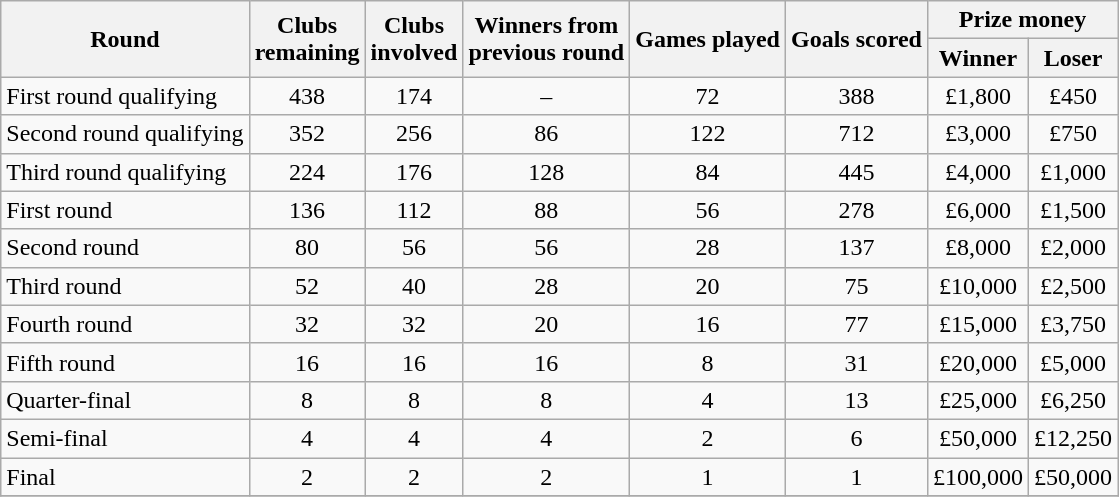<table class="wikitable" style="text-align:center;">
<tr>
<th rowspan = 2>Round</th>
<th rowspan = 2>Clubs<br>remaining</th>
<th rowspan = 2>Clubs<br>involved</th>
<th rowspan = 2>Winners from<br>previous round</th>
<th rowspan = 2>Games played</th>
<th rowspan = 2>Goals scored</th>
<th colspan = 2>Prize money</th>
</tr>
<tr>
<th>Winner</th>
<th>Loser</th>
</tr>
<tr>
<td style="text-align:left;">First round qualifying</td>
<td>438</td>
<td>174</td>
<td>–</td>
<td>72</td>
<td>388</td>
<td>£1,800</td>
<td>£450</td>
</tr>
<tr>
<td style="text-align:left;">Second round qualifying</td>
<td>352</td>
<td>256</td>
<td>86</td>
<td>122</td>
<td>712</td>
<td>£3,000</td>
<td>£750</td>
</tr>
<tr>
<td style="text-align:left;">Third round qualifying</td>
<td>224</td>
<td>176</td>
<td>128</td>
<td>84</td>
<td>445</td>
<td>£4,000</td>
<td>£1,000</td>
</tr>
<tr>
<td style="text-align:left;">First round</td>
<td>136</td>
<td>112</td>
<td>88</td>
<td>56</td>
<td>278</td>
<td>£6,000</td>
<td>£1,500</td>
</tr>
<tr>
<td style="text-align:left;">Second round</td>
<td>80</td>
<td>56</td>
<td>56</td>
<td>28</td>
<td>137</td>
<td>£8,000</td>
<td>£2,000</td>
</tr>
<tr>
<td style="text-align:left;">Third round</td>
<td>52</td>
<td>40</td>
<td>28</td>
<td>20</td>
<td>75</td>
<td>£10,000</td>
<td>£2,500</td>
</tr>
<tr>
<td style="text-align:left;">Fourth round</td>
<td>32</td>
<td>32</td>
<td>20</td>
<td>16</td>
<td>77</td>
<td>£15,000</td>
<td>£3,750</td>
</tr>
<tr>
<td style="text-align:left;">Fifth round</td>
<td>16</td>
<td>16</td>
<td>16</td>
<td>8</td>
<td>31</td>
<td>£20,000</td>
<td>£5,000</td>
</tr>
<tr>
<td style="text-align:left;">Quarter-final</td>
<td>8</td>
<td>8</td>
<td>8</td>
<td>4</td>
<td>13</td>
<td>£25,000</td>
<td>£6,250</td>
</tr>
<tr>
<td style="text-align:left;">Semi-final</td>
<td>4</td>
<td>4</td>
<td>4</td>
<td>2</td>
<td>6</td>
<td>£50,000</td>
<td>£12,250</td>
</tr>
<tr>
<td style="text-align:left;">Final</td>
<td>2</td>
<td>2</td>
<td>2</td>
<td>1</td>
<td>1</td>
<td>£100,000</td>
<td>£50,000</td>
</tr>
<tr>
</tr>
</table>
